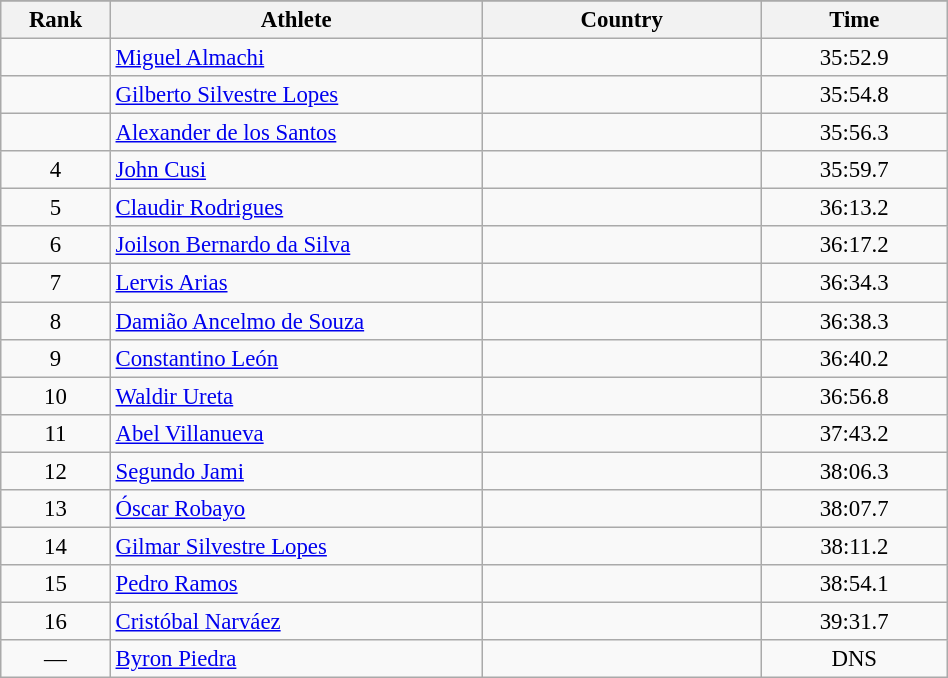<table class="wikitable sortable" style=" text-align:center; font-size:95%;" width="50%">
<tr>
</tr>
<tr>
<th width=5%>Rank</th>
<th width=20%>Athlete</th>
<th width=15%>Country</th>
<th width=10%>Time</th>
</tr>
<tr>
<td align=center></td>
<td align=left><a href='#'>Miguel Almachi</a></td>
<td align=left></td>
<td>35:52.9</td>
</tr>
<tr>
<td align=center></td>
<td align=left><a href='#'>Gilberto Silvestre Lopes</a></td>
<td align=left></td>
<td>35:54.8</td>
</tr>
<tr>
<td align=center></td>
<td align=left><a href='#'>Alexander de los Santos</a></td>
<td align=left></td>
<td>35:56.3</td>
</tr>
<tr>
<td align=center>4</td>
<td align=left><a href='#'>John Cusi</a></td>
<td align=left></td>
<td>35:59.7</td>
</tr>
<tr>
<td align=center>5</td>
<td align=left><a href='#'>Claudir Rodrigues</a></td>
<td align=left></td>
<td>36:13.2</td>
</tr>
<tr>
<td align=center>6</td>
<td align=left><a href='#'>Joilson Bernardo da Silva</a></td>
<td align=left></td>
<td>36:17.2</td>
</tr>
<tr>
<td align=center>7</td>
<td align=left><a href='#'>Lervis Arias</a></td>
<td align=left></td>
<td>36:34.3</td>
</tr>
<tr>
<td align=center>8</td>
<td align=left><a href='#'>Damião Ancelmo de Souza</a></td>
<td align=left></td>
<td>36:38.3</td>
</tr>
<tr>
<td align=center>9</td>
<td align=left><a href='#'>Constantino León</a></td>
<td align=left></td>
<td>36:40.2</td>
</tr>
<tr>
<td align=center>10</td>
<td align=left><a href='#'>Waldir Ureta</a></td>
<td align=left></td>
<td>36:56.8</td>
</tr>
<tr>
<td align=center>11</td>
<td align=left><a href='#'>Abel Villanueva</a></td>
<td align=left></td>
<td>37:43.2</td>
</tr>
<tr>
<td align=center>12</td>
<td align=left><a href='#'>Segundo Jami</a></td>
<td align=left></td>
<td>38:06.3</td>
</tr>
<tr>
<td align=center>13</td>
<td align=left><a href='#'>Óscar Robayo</a></td>
<td align=left></td>
<td>38:07.7</td>
</tr>
<tr>
<td align=center>14</td>
<td align=left><a href='#'>Gilmar Silvestre Lopes</a></td>
<td align=left></td>
<td>38:11.2</td>
</tr>
<tr>
<td align=center>15</td>
<td align=left><a href='#'>Pedro Ramos</a></td>
<td align=left></td>
<td>38:54.1</td>
</tr>
<tr>
<td align=center>16</td>
<td align=left><a href='#'>Cristóbal Narváez</a></td>
<td align=left></td>
<td>39:31.7</td>
</tr>
<tr>
<td align=center>—</td>
<td align=left><a href='#'>Byron Piedra</a></td>
<td align=left></td>
<td>DNS</td>
</tr>
</table>
